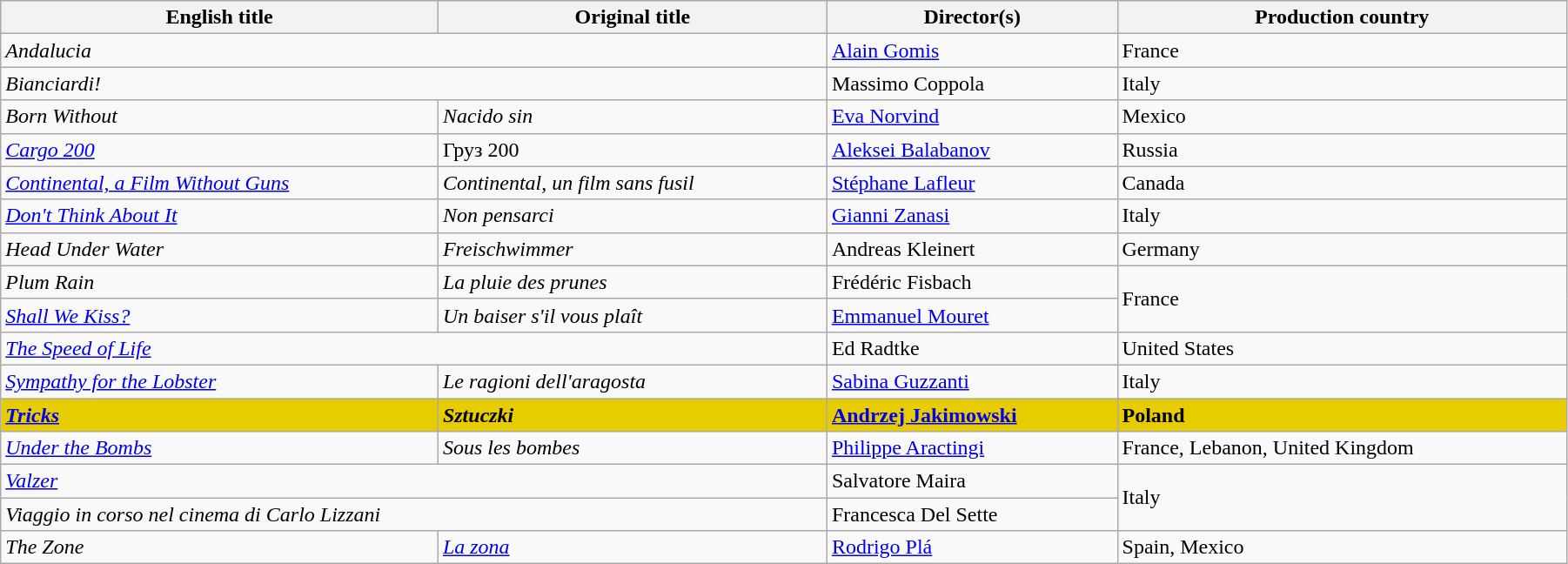<table class="wikitable" style="width:95%; margin-bottom:0px">
<tr>
<th>English title</th>
<th>Original title</th>
<th>Director(s)</th>
<th>Production country</th>
</tr>
<tr>
<td colspan=2><em>Andalucia</em></td>
<td data-sort-value="Gomis"><a href='#'>Alain Gomis</a></td>
<td>France</td>
</tr>
<tr>
<td colspan=2><em>Bianciardi!</em></td>
<td data-sort-value="Coppola">Massimo Coppola</td>
<td>Italy</td>
</tr>
<tr>
<td><em>Born Without</em></td>
<td><em>Nacido sin</em></td>
<td data-sort-value="Norvind"><a href='#'>Eva Norvind</a></td>
<td>Mexico</td>
</tr>
<tr>
<td><em><a href='#'>Cargo 200</a></em></td>
<td>Груз 200</td>
<td data-sort-value="Balabanov"><a href='#'>Aleksei Balabanov</a></td>
<td>Russia</td>
</tr>
<tr>
<td><em><a href='#'>Continental, a Film Without Guns</a></em></td>
<td><em>Continental, un film sans fusil</em></td>
<td data-sort-value="Lafleur"><a href='#'>Stéphane Lafleur</a></td>
<td>Canada</td>
</tr>
<tr>
<td><em><a href='#'>Don't Think About It</a></em></td>
<td><em>Non pensarci</em></td>
<td data-sort-value="Zanasi"><a href='#'>Gianni Zanasi</a></td>
<td>Italy</td>
</tr>
<tr>
<td><em>Head Under Water</em></td>
<td><em>Freischwimmer</em></td>
<td data-sort-value="Kleinert">Andreas Kleinert</td>
<td>Germany</td>
</tr>
<tr>
<td><em>Plum Rain</em></td>
<td data-sort-value=""><em>La pluie des prunes</em></td>
<td data-sort-value="Fisbach">Frédéric Fisbach</td>
<td rowspan="2">France</td>
</tr>
<tr>
<td><em><a href='#'>Shall We Kiss?</a></em></td>
<td data-sort-value="Baiser"><em>Un baiser s'il vous plaît</em></td>
<td data-sort-value="Mouret"><a href='#'>Emmanuel Mouret</a></td>
</tr>
<tr>
<td colspan=2 data-sort-value="Speed"><em><a href='#'>The Speed of Life</a></em></td>
<td data-sort-value="Radtke">Ed Radtke</td>
<td>United States</td>
</tr>
<tr>
<td><em><a href='#'>Sympathy for the Lobster</a></em></td>
<td data-sort-value="Ragioni"><em>Le ragioni dell'aragosta</em></td>
<td data-sort-value="Guzzanti"><a href='#'>Sabina Guzzanti</a></td>
<td>Italy</td>
</tr>
<tr style="background:#E7CD00;">
<td><em><a href='#'><strong>Tricks</strong></a></em></td>
<td><strong><em>Sztuczki</em></strong></td>
<td data-sort-value="Jakimowski"><strong><a href='#'>Andrzej Jakimowski</a></strong></td>
<td><strong>Poland</strong></td>
</tr>
<tr>
<td><em><a href='#'>Under the Bombs</a></em></td>
<td><em>Sous les bombes</em></td>
<td data-sort-value="Aractingi"><a href='#'>Philippe Aractingi</a></td>
<td>France, Lebanon, United Kingdom</td>
</tr>
<tr>
<td colspan="2"><em><a href='#'>Valzer</a></em></td>
<td>Salvatore Maira</td>
<td rowspan="2">Italy</td>
</tr>
<tr>
<td colspan="2"><em>Viaggio in corso nel cinema di Carlo Lizzani</em></td>
<td>Francesca Del Sette</td>
</tr>
<tr>
<td data-sort-value="Zone"><em>The Zone</em></td>
<td data-sort-value="Zona"><em><a href='#'>La zona</a></em></td>
<td data-sort-value="Plá"><a href='#'>Rodrigo Plá</a></td>
<td>Spain, Mexico</td>
</tr>
</table>
